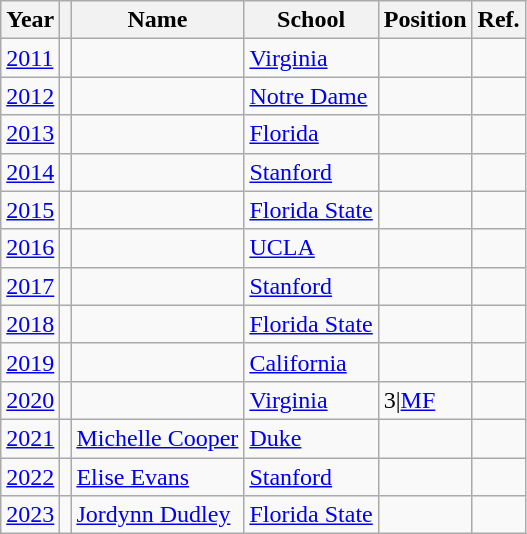<table class="wikitable plainrowheaders sortable">
<tr>
<th scope="col">Year</th>
<th scope="col"></th>
<th scope="col">Name</th>
<th scope="col">School</th>
<th scope="col">Position</th>
<th>Ref.</th>
</tr>
<tr>
<td><a href='#'>2011</a></td>
<td></td>
<td></td>
<td><a href='#'>Virginia</a></td>
<td></td>
<td></td>
</tr>
<tr>
<td><a href='#'>2012</a></td>
<td></td>
<td></td>
<td><a href='#'>Notre Dame</a></td>
<td></td>
<td></td>
</tr>
<tr>
<td><a href='#'>2013</a></td>
<td></td>
<td></td>
<td><a href='#'>Florida</a></td>
<td></td>
<td></td>
</tr>
<tr>
<td><a href='#'>2014</a></td>
<td></td>
<td></td>
<td><a href='#'>Stanford</a></td>
<td></td>
<td></td>
</tr>
<tr>
<td><a href='#'>2015</a></td>
<td></td>
<td></td>
<td><a href='#'>Florida State</a></td>
<td></td>
<td></td>
</tr>
<tr>
<td><a href='#'>2016</a></td>
<td></td>
<td></td>
<td><a href='#'>UCLA</a></td>
<td></td>
<td></td>
</tr>
<tr>
<td><a href='#'>2017</a></td>
<td></td>
<td></td>
<td><a href='#'>Stanford</a></td>
<td></td>
<td></td>
</tr>
<tr>
<td><a href='#'>2018</a></td>
<td></td>
<td></td>
<td><a href='#'>Florida State</a></td>
<td></td>
<td></td>
</tr>
<tr>
<td><a href='#'>2019</a></td>
<td></td>
<td></td>
<td><a href='#'>California</a></td>
<td></td>
<td></td>
</tr>
<tr>
<td><a href='#'>2020</a></td>
<td></td>
<td></td>
<td><a href='#'>Virginia</a></td>
<td {{sort>3|<a href='#'>MF</a></td>
<td></td>
</tr>
<tr>
<td><a href='#'>2021</a></td>
<td></td>
<td><a href='#'>Michelle Cooper</a></td>
<td><a href='#'>Duke</a></td>
<td></td>
<td></td>
</tr>
<tr>
<td><a href='#'>2022</a></td>
<td></td>
<td><a href='#'>Elise Evans</a></td>
<td><a href='#'>Stanford</a></td>
<td></td>
<td></td>
</tr>
<tr>
<td><a href='#'>2023</a></td>
<td></td>
<td><a href='#'>Jordynn Dudley</a></td>
<td><a href='#'>Florida State</a></td>
<td></td>
<td></td>
</tr>
</table>
